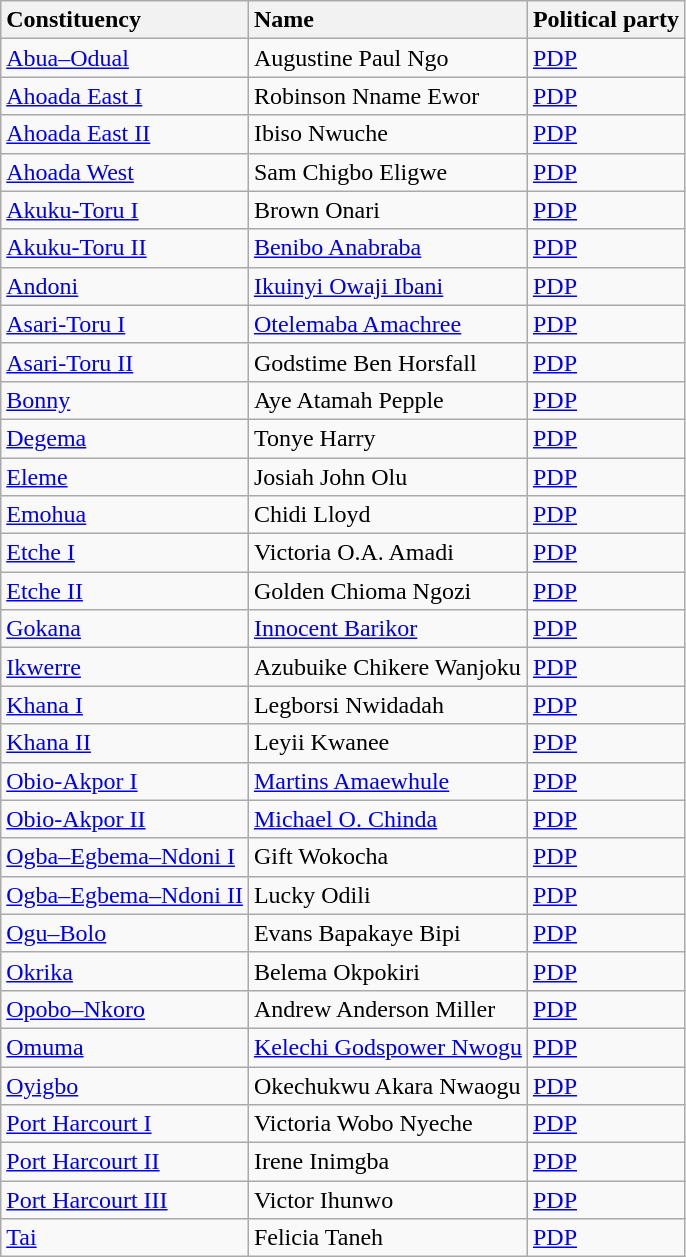<table class="wikitable sortable">
<tr>
<th style="text-align: left">Constituency</th>
<th style="text-align: left">Name</th>
<th style="text-align: left">Political party</th>
</tr>
<tr>
<td><a href='#'>Abua–Odual</a></td>
<td>Augustine Paul Ngo</td>
<td><a href='#'>PDP</a></td>
</tr>
<tr>
<td><a href='#'>Ahoada East I</a></td>
<td>Robinson Nname Ewor</td>
<td><a href='#'>PDP</a></td>
</tr>
<tr>
<td><a href='#'>Ahoada East II</a></td>
<td>Ibiso Nwuche</td>
<td><a href='#'>PDP</a></td>
</tr>
<tr>
<td><a href='#'>Ahoada West</a></td>
<td>Sam Chigbo Eligwe</td>
<td><a href='#'>PDP</a></td>
</tr>
<tr>
<td><a href='#'>Akuku-Toru I</a></td>
<td>Brown Onari</td>
<td><a href='#'>PDP</a></td>
</tr>
<tr>
<td><a href='#'>Akuku-Toru II</a></td>
<td><a href='#'>Benibo Anabraba</a></td>
<td><a href='#'>PDP</a></td>
</tr>
<tr>
<td><a href='#'>Andoni</a></td>
<td><a href='#'>Ikuinyi Owaji Ibani</a></td>
<td><a href='#'>PDP</a></td>
</tr>
<tr>
<td><a href='#'>Asari-Toru I</a></td>
<td><a href='#'>Otelemaba Amachree</a></td>
<td><a href='#'>PDP</a></td>
</tr>
<tr>
<td><a href='#'>Asari-Toru II</a></td>
<td>Godstime Ben Horsfall</td>
<td><a href='#'>PDP</a></td>
</tr>
<tr>
<td><a href='#'>Bonny</a></td>
<td>Aye Atamah Pepple</td>
<td><a href='#'>PDP</a></td>
</tr>
<tr>
<td><a href='#'>Degema</a></td>
<td>Tonye Harry</td>
<td><a href='#'>PDP</a></td>
</tr>
<tr>
<td><a href='#'>Eleme</a></td>
<td>Josiah John Olu</td>
<td><a href='#'>PDP</a></td>
</tr>
<tr>
<td><a href='#'>Emohua</a></td>
<td>Chidi Lloyd</td>
<td><a href='#'>PDP</a></td>
</tr>
<tr>
<td><a href='#'>Etche I</a></td>
<td>Victoria O.A. Amadi</td>
<td><a href='#'>PDP</a></td>
</tr>
<tr>
<td><a href='#'>Etche II</a></td>
<td>Golden Chioma Ngozi</td>
<td><a href='#'>PDP</a></td>
</tr>
<tr>
<td><a href='#'>Gokana</a></td>
<td><a href='#'>Innocent Barikor</a></td>
<td><a href='#'>PDP</a></td>
</tr>
<tr>
<td><a href='#'>Ikwerre</a></td>
<td>Azubuike Chikere Wanjoku</td>
<td><a href='#'>PDP</a></td>
</tr>
<tr>
<td><a href='#'>Khana I</a></td>
<td>Legborsi Nwidadah</td>
<td><a href='#'>PDP</a></td>
</tr>
<tr>
<td><a href='#'>Khana II</a></td>
<td>Leyii Kwanee</td>
<td><a href='#'>PDP</a></td>
</tr>
<tr>
<td><a href='#'>Obio-Akpor I</a></td>
<td><a href='#'>Martins Amaewhule</a></td>
<td><a href='#'>PDP</a></td>
</tr>
<tr>
<td><a href='#'>Obio-Akpor II</a></td>
<td><a href='#'>Michael O. Chinda</a></td>
<td><a href='#'>PDP</a></td>
</tr>
<tr>
<td><a href='#'>Ogba–Egbema–Ndoni I</a></td>
<td>Gift Wokocha</td>
<td><a href='#'>PDP</a></td>
</tr>
<tr>
<td><a href='#'>Ogba–Egbema–Ndoni II</a></td>
<td>Lucky Odili</td>
<td><a href='#'>PDP</a></td>
</tr>
<tr>
<td><a href='#'>Ogu–Bolo</a></td>
<td>Evans Bapakaye Bipi</td>
<td><a href='#'>PDP</a></td>
</tr>
<tr>
<td><a href='#'>Okrika</a></td>
<td>Belema Okpokiri</td>
<td><a href='#'>PDP</a></td>
</tr>
<tr>
<td><a href='#'>Opobo–Nkoro</a></td>
<td>Andrew Anderson Miller</td>
<td><a href='#'>PDP</a></td>
</tr>
<tr>
<td><a href='#'>Omuma</a></td>
<td><a href='#'>Kelechi Godspower Nwogu</a></td>
<td><a href='#'>PDP</a></td>
</tr>
<tr>
<td><a href='#'>Oyigbo</a></td>
<td>Okechukwu Akara Nwaogu</td>
<td><a href='#'>PDP</a></td>
</tr>
<tr>
<td><a href='#'>Port Harcourt I</a></td>
<td>Victoria Wobo Nyeche</td>
<td><a href='#'>PDP</a></td>
</tr>
<tr>
<td><a href='#'>Port Harcourt II</a></td>
<td>Irene Inimgba</td>
<td><a href='#'>PDP</a></td>
</tr>
<tr>
<td><a href='#'>Port Harcourt III</a></td>
<td>Victor Ihunwo</td>
<td><a href='#'>PDP</a></td>
</tr>
<tr>
<td><a href='#'>Tai</a></td>
<td>Felicia Taneh</td>
<td><a href='#'>PDP</a></td>
</tr>
</table>
